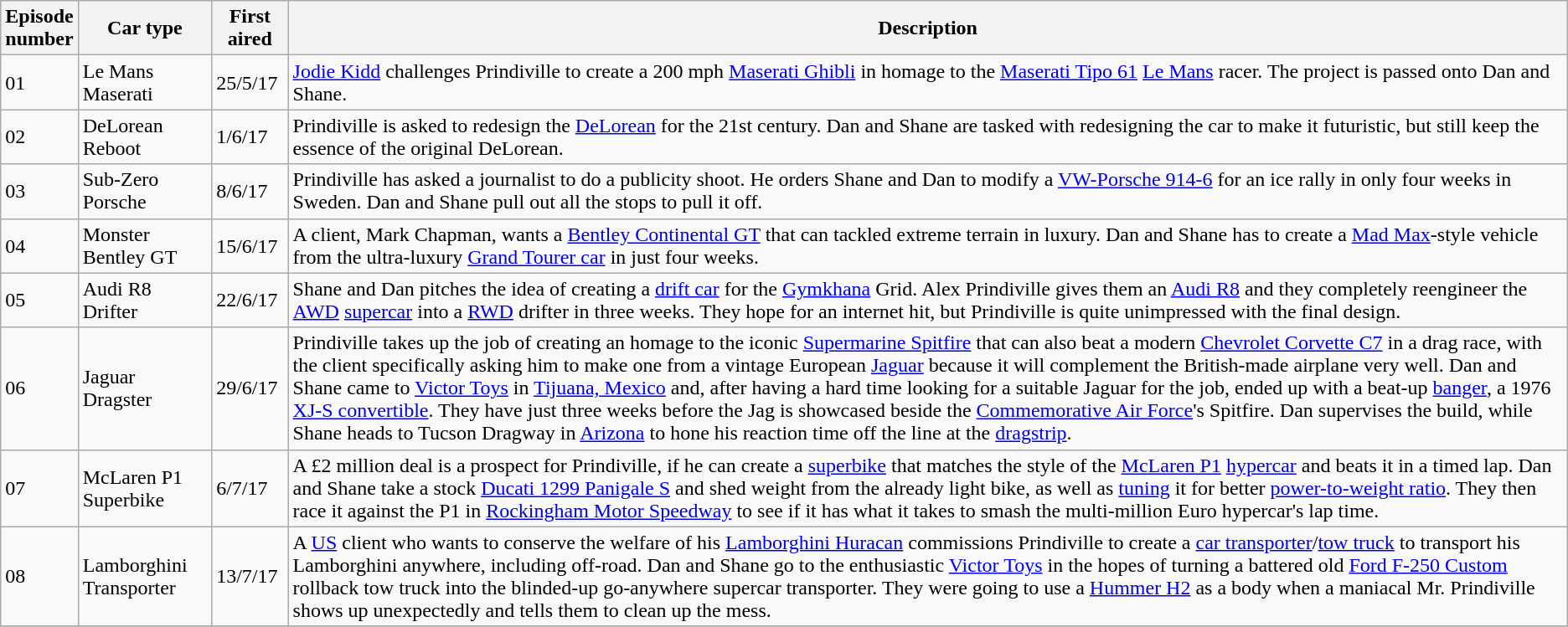<table class="wikitable">
<tr>
<th>Episode<br> number</th>
<th>Car type</th>
<th>First aired</th>
<th>Description</th>
</tr>
<tr>
<td>01</td>
<td>Le Mans Maserati</td>
<td>25/5/17</td>
<td><a href='#'>Jodie Kidd</a> challenges Prindiville to create a 200 mph <a href='#'>Maserati Ghibli</a> in homage to the <a href='#'>Maserati Tipo 61</a> <a href='#'>Le Mans</a> racer. The project is passed onto Dan and Shane.</td>
</tr>
<tr>
<td>02</td>
<td>DeLorean Reboot</td>
<td>1/6/17</td>
<td>Prindiville is asked to redesign the <a href='#'>DeLorean</a> for the 21st century. Dan and Shane are tasked with redesigning the car to make it futuristic, but still keep the essence of the original DeLorean.</td>
</tr>
<tr>
<td>03</td>
<td>Sub-Zero Porsche</td>
<td>8/6/17</td>
<td>Prindiville has asked a journalist to do a publicity shoot. He orders Shane and Dan to modify a <a href='#'>VW-Porsche 914-6</a> for an ice rally in only four weeks in Sweden. Dan and Shane pull out all the stops to pull it off.</td>
</tr>
<tr>
<td>04</td>
<td>Monster Bentley GT</td>
<td>15/6/17</td>
<td>A client, Mark Chapman, wants a <a href='#'>Bentley Continental GT</a> that can tackled extreme terrain in luxury. Dan and Shane has to create a <a href='#'>Mad Max</a>-style vehicle from the ultra-luxury <a href='#'>Grand Tourer car</a> in just four weeks.</td>
</tr>
<tr>
<td>05</td>
<td>Audi R8 Drifter</td>
<td>22/6/17</td>
<td>Shane and Dan pitches the idea of creating a <a href='#'>drift car</a> for the <a href='#'>Gymkhana</a> Grid. Alex Prindiville gives them an <a href='#'>Audi R8</a> and they completely reengineer the <a href='#'>AWD</a> <a href='#'>supercar</a> into a <a href='#'>RWD</a> drifter in three weeks. They hope for an internet hit, but Prindiville is quite unimpressed with the final design.</td>
</tr>
<tr>
<td>06</td>
<td>Jaguar Dragster</td>
<td>29/6/17</td>
<td>Prindiville takes up the job of creating an homage to the iconic <a href='#'>Supermarine Spitfire</a> that can also beat a modern <a href='#'>Chevrolet Corvette C7</a> in a drag race, with the client specifically asking him to make one from a vintage European <a href='#'>Jaguar</a> because it will complement the British-made airplane very well. Dan and Shane came to <a href='#'>Victor Toys</a> in <a href='#'>Tijuana, Mexico</a> and, after having a hard time looking for a suitable Jaguar for the job, ended up with a beat-up <a href='#'>banger</a>, a 1976 <a href='#'>XJ-S convertible</a>. They have just three weeks before the Jag is showcased beside the <a href='#'>Commemorative Air Force</a>'s Spitfire. Dan supervises the build, while Shane heads to Tucson Dragway in <a href='#'>Arizona</a> to hone his reaction time off the line at the <a href='#'>dragstrip</a>.</td>
</tr>
<tr>
<td>07</td>
<td>McLaren P1 Superbike</td>
<td>6/7/17</td>
<td>A £2 million deal is a prospect for Prindiville, if he can create a <a href='#'>superbike</a> that matches the style of the <a href='#'>McLaren P1</a> <a href='#'>hypercar</a> and beats it in a timed lap. Dan and Shane take a stock <a href='#'>Ducati 1299 Panigale S</a> and shed weight from the already light bike, as well as <a href='#'>tuning</a> it for better <a href='#'>power-to-weight ratio</a>. They then race it against the P1 in <a href='#'>Rockingham Motor Speedway</a> to see if it has what it takes to smash the multi-million Euro hypercar's lap time.</td>
</tr>
<tr>
<td>08</td>
<td>Lamborghini Transporter</td>
<td>13/7/17</td>
<td>A <a href='#'>US</a> client who wants to conserve the welfare of his <a href='#'>Lamborghini Huracan</a> commissions Prindiville to create a <a href='#'>car transporter</a>/<a href='#'>tow truck</a> to transport his Lamborghini anywhere, including off-road. Dan and Shane go to the enthusiastic <a href='#'>Victor Toys</a> in the hopes of turning a battered old <a href='#'>Ford F-250 Custom</a> rollback tow truck into the blinded-up go-anywhere supercar transporter. They were going to use a <a href='#'>Hummer H2</a> as a body when a maniacal Mr. Prindiville shows up unexpectedly and tells them to clean up the mess.</td>
</tr>
<tr>
</tr>
</table>
